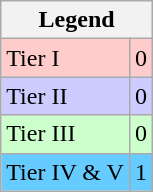<table class="wikitable">
<tr>
<th colspan=2>Legend</th>
</tr>
<tr bgcolor="#ffcccc">
<td>Tier I</td>
<td align="center">0</td>
</tr>
<tr bgcolor="#ccccff">
<td>Tier II</td>
<td align="center">0</td>
</tr>
<tr bgcolor="#CCFFCC">
<td>Tier III</td>
<td align="center">0</td>
</tr>
<tr bgcolor="#66CCFF">
<td>Tier IV & V</td>
<td align="center">1</td>
</tr>
</table>
